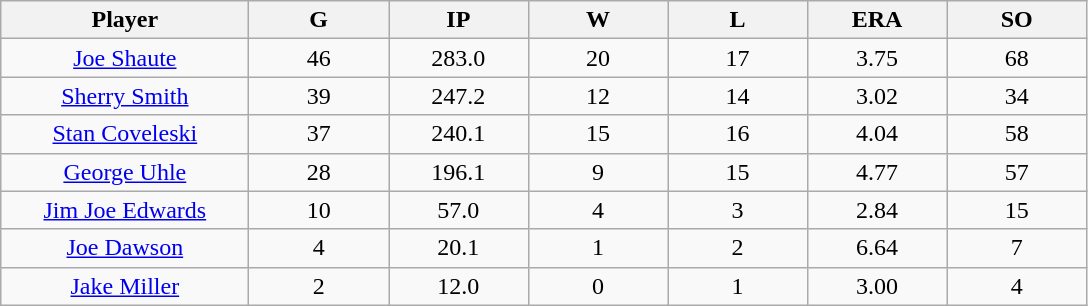<table class="wikitable sortable">
<tr>
<th bgcolor="#DDDDFF" width="16%">Player</th>
<th bgcolor="#DDDDFF" width="9%">G</th>
<th bgcolor="#DDDDFF" width="9%">IP</th>
<th bgcolor="#DDDDFF" width="9%">W</th>
<th bgcolor="#DDDDFF" width="9%">L</th>
<th bgcolor="#DDDDFF" width="9%">ERA</th>
<th bgcolor="#DDDDFF" width="9%">SO</th>
</tr>
<tr align="center">
<td><a href='#'>Joe Shaute</a></td>
<td>46</td>
<td>283.0</td>
<td>20</td>
<td>17</td>
<td>3.75</td>
<td>68</td>
</tr>
<tr align=center>
<td><a href='#'>Sherry Smith</a></td>
<td>39</td>
<td>247.2</td>
<td>12</td>
<td>14</td>
<td>3.02</td>
<td>34</td>
</tr>
<tr align=center>
<td><a href='#'>Stan Coveleski</a></td>
<td>37</td>
<td>240.1</td>
<td>15</td>
<td>16</td>
<td>4.04</td>
<td>58</td>
</tr>
<tr align=center>
<td><a href='#'>George Uhle</a></td>
<td>28</td>
<td>196.1</td>
<td>9</td>
<td>15</td>
<td>4.77</td>
<td>57</td>
</tr>
<tr align=center>
<td><a href='#'>Jim Joe Edwards</a></td>
<td>10</td>
<td>57.0</td>
<td>4</td>
<td>3</td>
<td>2.84</td>
<td>15</td>
</tr>
<tr align=center>
<td><a href='#'>Joe Dawson</a></td>
<td>4</td>
<td>20.1</td>
<td>1</td>
<td>2</td>
<td>6.64</td>
<td>7</td>
</tr>
<tr align=center>
<td><a href='#'>Jake Miller</a></td>
<td>2</td>
<td>12.0</td>
<td>0</td>
<td>1</td>
<td>3.00</td>
<td>4</td>
</tr>
</table>
